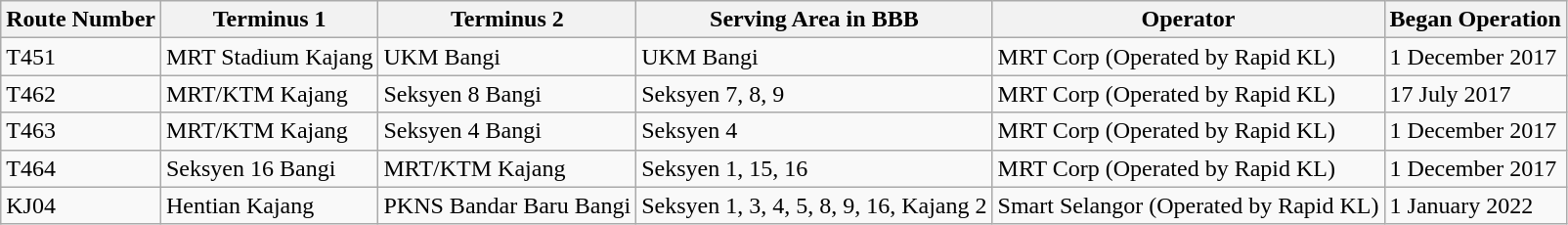<table class="wikitable">
<tr>
<th>Route Number</th>
<th>Terminus 1</th>
<th>Terminus 2</th>
<th>Serving Area in BBB</th>
<th>Operator</th>
<th>Began Operation</th>
</tr>
<tr>
<td>T451</td>
<td> MRT Stadium Kajang</td>
<td>UKM Bangi</td>
<td>UKM Bangi</td>
<td>MRT Corp (Operated by Rapid KL)</td>
<td>1 December 2017</td>
</tr>
<tr>
<td>T462</td>
<td> MRT/KTM Kajang</td>
<td>Seksyen 8 Bangi</td>
<td>Seksyen 7, 8, 9</td>
<td>MRT Corp (Operated by Rapid KL)</td>
<td>17 July 2017</td>
</tr>
<tr>
<td>T463</td>
<td> MRT/KTM Kajang</td>
<td>Seksyen 4 Bangi</td>
<td>Seksyen 4</td>
<td>MRT Corp (Operated by Rapid KL)</td>
<td>1 December 2017</td>
</tr>
<tr>
<td>T464</td>
<td>Seksyen 16 Bangi</td>
<td> MRT/KTM Kajang</td>
<td>Seksyen 1, 15, 16</td>
<td>MRT Corp (Operated by Rapid KL)</td>
<td>1 December 2017</td>
</tr>
<tr>
<td>KJ04</td>
<td>Hentian Kajang</td>
<td>PKNS Bandar Baru Bangi</td>
<td>Seksyen 1, 3, 4, 5, 8, 9, 16, Kajang 2</td>
<td>Smart Selangor (Operated by Rapid KL)</td>
<td>1 January 2022</td>
</tr>
</table>
